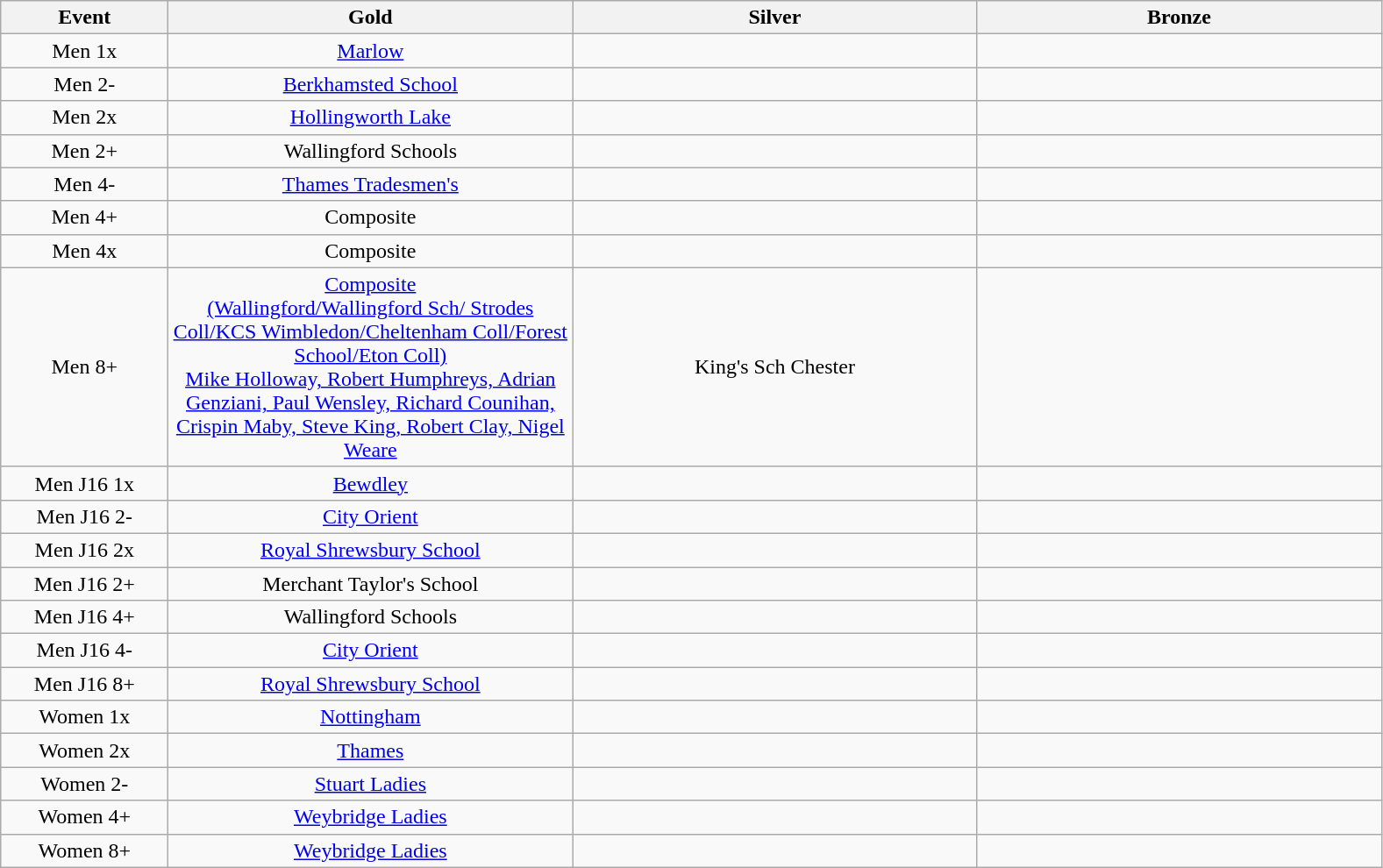<table class="wikitable" style="text-align:center">
<tr>
<th width=120>Event</th>
<th width=300>Gold</th>
<th width=300>Silver</th>
<th width=300>Bronze</th>
</tr>
<tr>
<td>Men 1x</td>
<td><a href='#'>Marlow</a></td>
<td></td>
<td></td>
</tr>
<tr>
<td>Men 2-</td>
<td><a href='#'>Berkhamsted School</a></td>
<td></td>
<td></td>
</tr>
<tr>
<td>Men 2x</td>
<td><a href='#'>Hollingworth Lake</a></td>
<td></td>
<td></td>
</tr>
<tr>
<td>Men 2+</td>
<td>Wallingford Schools</td>
<td></td>
<td></td>
</tr>
<tr>
<td>Men 4-</td>
<td><a href='#'>Thames Tradesmen's</a></td>
<td></td>
<td></td>
</tr>
<tr>
<td>Men 4+</td>
<td>Composite</td>
<td></td>
<td></td>
</tr>
<tr>
<td>Men 4x</td>
<td>Composite</td>
<td></td>
<td></td>
</tr>
<tr>
<td>Men 8+</td>
<td><a href='#'>Composite</a><br><a href='#'>(Wallingford/Wallingford Sch/ Strodes Coll/KCS Wimbledon/Cheltenham Coll/Forest School/Eton Coll)</a><br><a href='#'>Mike Holloway, Robert Humphreys, Adrian Genziani, Paul Wensley, Richard Counihan, Crispin Maby, Steve King, Robert Clay, Nigel Weare</a></td>
<td>King's Sch Chester</td>
<td></td>
</tr>
<tr>
<td>Men J16 1x</td>
<td><a href='#'>Bewdley</a></td>
<td></td>
<td></td>
</tr>
<tr>
<td>Men J16 2-</td>
<td><a href='#'>City Orient</a></td>
<td></td>
<td></td>
</tr>
<tr>
<td>Men J16 2x</td>
<td><a href='#'>Royal Shrewsbury School</a></td>
<td></td>
<td></td>
</tr>
<tr>
<td>Men J16 2+</td>
<td>Merchant Taylor's School</td>
<td></td>
<td></td>
</tr>
<tr>
<td>Men J16 4+</td>
<td>Wallingford Schools</td>
<td></td>
<td></td>
</tr>
<tr>
<td>Men J16 4-</td>
<td><a href='#'>City Orient</a></td>
<td></td>
<td></td>
</tr>
<tr>
<td>Men J16 8+</td>
<td><a href='#'>Royal Shrewsbury School</a></td>
<td></td>
<td></td>
</tr>
<tr>
<td>Women 1x</td>
<td><a href='#'>Nottingham</a></td>
<td></td>
<td></td>
</tr>
<tr>
<td>Women 2x</td>
<td><a href='#'>Thames</a></td>
<td></td>
<td></td>
</tr>
<tr>
<td>Women 2-</td>
<td><a href='#'>Stuart Ladies</a></td>
<td></td>
<td></td>
</tr>
<tr>
<td>Women 4+</td>
<td><a href='#'>Weybridge Ladies</a></td>
<td></td>
<td></td>
</tr>
<tr>
<td>Women 8+</td>
<td><a href='#'>Weybridge Ladies</a></td>
<td></td>
<td></td>
</tr>
</table>
